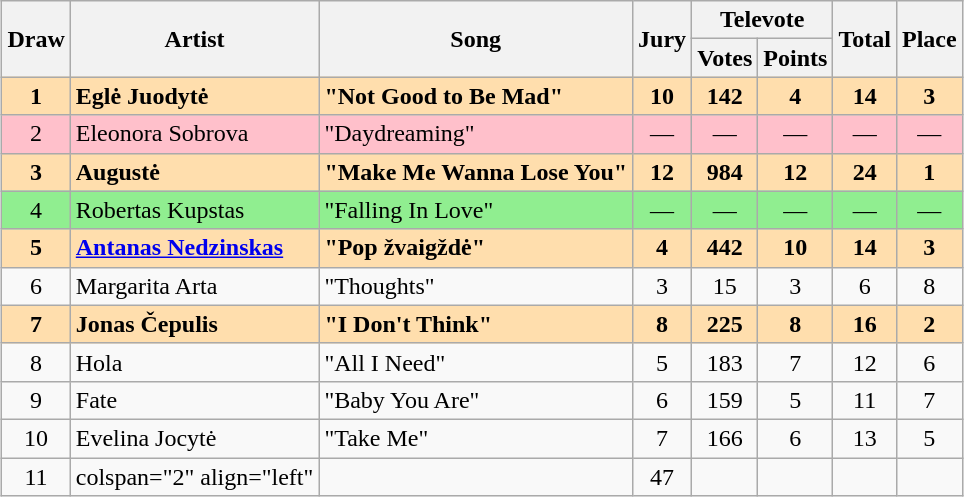<table class="sortable wikitable" style="margin: 1em auto 1em auto; text-align:center;">
<tr>
<th rowspan="2">Draw</th>
<th rowspan="2">Artist</th>
<th rowspan="2">Song</th>
<th rowspan="2">Jury</th>
<th colspan="2">Televote</th>
<th rowspan="2" class="unsortable">Total</th>
<th rowspan="2">Place</th>
</tr>
<tr>
<th>Votes</th>
<th class="unsortable">Points</th>
</tr>
<tr style="font-weight:bold; background:#FFDEAD;">
<td>1</td>
<td align="left">Eglė Juodytė</td>
<td align="left">"Not Good to Be Mad"</td>
<td>10</td>
<td>142</td>
<td>4</td>
<td>14</td>
<td>3</td>
</tr>
<tr class="sortbottom" style="background:pink;">
<td>2</td>
<td align="left">Eleonora Sobrova</td>
<td align="left">"Daydreaming"</td>
<td align="center">—</td>
<td align="center">—</td>
<td align="center">—</td>
<td align="center">—</td>
<td align="center">—</td>
</tr>
<tr style="font-weight:bold; background:#FFDEAD;">
<td>3</td>
<td align="left">Augustė</td>
<td align="left">"Make Me Wanna Lose You"</td>
<td>12</td>
<td>984</td>
<td>12</td>
<td>24</td>
<td>1</td>
</tr>
<tr class="sortbottom" style="background:#90EE90;">
<td>4</td>
<td align="left">Robertas Kupstas</td>
<td align="left">"Falling In Love"</td>
<td align="center">—</td>
<td align="center">—</td>
<td align="center">—</td>
<td align="center">—</td>
<td align="center">—</td>
</tr>
<tr style="font-weight:bold; background:#FFDEAD;">
<td>5</td>
<td align="left"><a href='#'>Antanas Nedzinskas</a></td>
<td align="left">"Pop žvaigždė"</td>
<td>4</td>
<td>442</td>
<td>10</td>
<td>14</td>
<td data-sort-value="4">3</td>
</tr>
<tr>
<td>6</td>
<td align="left">Margarita Arta</td>
<td align="left">"Thoughts"</td>
<td>3</td>
<td>15</td>
<td>3</td>
<td>6</td>
<td>8</td>
</tr>
<tr style="font-weight:bold; background:#FFDEAD;">
<td>7</td>
<td align="left">Jonas Čepulis</td>
<td align="left">"I Don't Think"</td>
<td>8</td>
<td>225</td>
<td>8</td>
<td>16</td>
<td>2</td>
</tr>
<tr>
<td>8</td>
<td align="left">Hola</td>
<td align="left">"All I Need"</td>
<td>5</td>
<td>183</td>
<td>7</td>
<td>12</td>
<td>6</td>
</tr>
<tr>
<td>9</td>
<td align="left">Fate</td>
<td align="left">"Baby You Are"</td>
<td>6</td>
<td>159</td>
<td>5</td>
<td>11</td>
<td>7</td>
</tr>
<tr>
<td>10</td>
<td align="left">Evelina Jocytė</td>
<td align="left">"Take Me"</td>
<td>7</td>
<td>166</td>
<td>6</td>
<td>13</td>
<td>5</td>
</tr>
<tr class="sortbottom">
<td>11</td>
<td>colspan="2" align="left" </td>
<td></td>
<td>47</td>
<td></td>
<td></td>
<td></td>
</tr>
</table>
